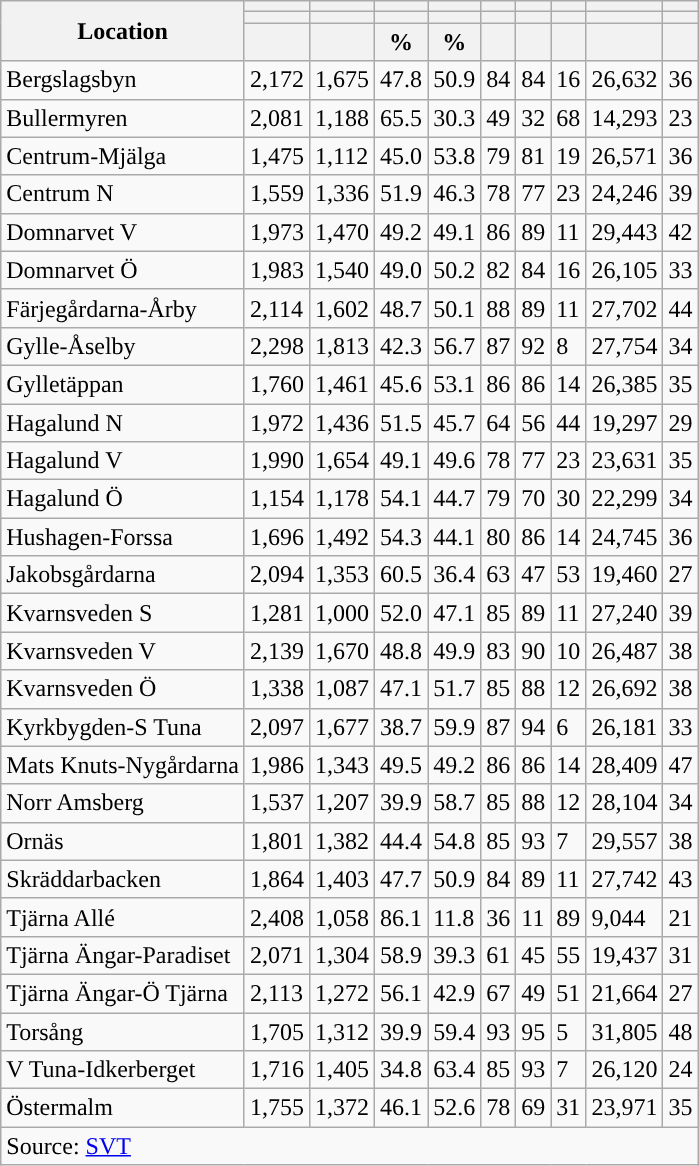<table role="presentation" class="wikitable sortable mw-collapsible mw-collapsed">
<tr>
<th rowspan="3">Location</th>
<th></th>
<th></th>
<th></th>
<th></th>
<th></th>
<th></th>
<th></th>
<th></th>
<th></th>
</tr>
<tr>
<th></th>
<th></th>
<th style="background:"></th>
<th style="background:"></th>
<th></th>
<th></th>
<th></th>
<th></th>
<th></th>
</tr>
<tr>
<th data-sort-type="number"></th>
<th data-sort-type="number"></th>
<th data-sort-type="number">%</th>
<th data-sort-type="number">%</th>
<th data-sort-type="number"></th>
<th data-sort-type="number"></th>
<th data-sort-type="number"></th>
<th data-sort-type="number"></th>
<th data-sort-type="number"></th>
</tr>
<tr>
<td align="left">Bergslagsbyn</td>
<td>2,172</td>
<td>1,675</td>
<td>47.8</td>
<td>50.9</td>
<td>84</td>
<td>84</td>
<td>16</td>
<td>26,632</td>
<td>36</td>
</tr>
<tr>
<td align="left">Bullermyren</td>
<td>2,081</td>
<td>1,188</td>
<td>65.5</td>
<td>30.3</td>
<td>49</td>
<td>32</td>
<td>68</td>
<td>14,293</td>
<td>23</td>
</tr>
<tr>
<td align="left">Centrum-Mjälga</td>
<td>1,475</td>
<td>1,112</td>
<td>45.0</td>
<td>53.8</td>
<td>79</td>
<td>81</td>
<td>19</td>
<td>26,571</td>
<td>36</td>
</tr>
<tr>
<td align="left">Centrum N</td>
<td>1,559</td>
<td>1,336</td>
<td>51.9</td>
<td>46.3</td>
<td>78</td>
<td>77</td>
<td>23</td>
<td>24,246</td>
<td>39</td>
</tr>
<tr>
<td align="left">Domnarvet V</td>
<td>1,973</td>
<td>1,470</td>
<td>49.2</td>
<td>49.1</td>
<td>86</td>
<td>89</td>
<td>11</td>
<td>29,443</td>
<td>42</td>
</tr>
<tr>
<td align="left">Domnarvet Ö</td>
<td>1,983</td>
<td>1,540</td>
<td>49.0</td>
<td>50.2</td>
<td>82</td>
<td>84</td>
<td>16</td>
<td>26,105</td>
<td>33</td>
</tr>
<tr>
<td align="left">Färjegårdarna-Årby</td>
<td>2,114</td>
<td>1,602</td>
<td>48.7</td>
<td>50.1</td>
<td>88</td>
<td>89</td>
<td>11</td>
<td>27,702</td>
<td>44</td>
</tr>
<tr>
<td align="left">Gylle-Åselby</td>
<td>2,298</td>
<td>1,813</td>
<td>42.3</td>
<td>56.7</td>
<td>87</td>
<td>92</td>
<td>8</td>
<td>27,754</td>
<td>34</td>
</tr>
<tr>
<td align="left">Gylletäppan</td>
<td>1,760</td>
<td>1,461</td>
<td>45.6</td>
<td>53.1</td>
<td>86</td>
<td>86</td>
<td>14</td>
<td>26,385</td>
<td>35</td>
</tr>
<tr>
<td align="left">Hagalund N</td>
<td>1,972</td>
<td>1,436</td>
<td>51.5</td>
<td>45.7</td>
<td>64</td>
<td>56</td>
<td>44</td>
<td>19,297</td>
<td>29</td>
</tr>
<tr>
<td align="left">Hagalund V</td>
<td>1,990</td>
<td>1,654</td>
<td>49.1</td>
<td>49.6</td>
<td>78</td>
<td>77</td>
<td>23</td>
<td>23,631</td>
<td>35</td>
</tr>
<tr>
<td align="left">Hagalund Ö</td>
<td>1,154</td>
<td>1,178</td>
<td>54.1</td>
<td>44.7</td>
<td>79</td>
<td>70</td>
<td>30</td>
<td>22,299</td>
<td>34</td>
</tr>
<tr>
<td align="left">Hushagen-Forssa</td>
<td>1,696</td>
<td>1,492</td>
<td>54.3</td>
<td>44.1</td>
<td>80</td>
<td>86</td>
<td>14</td>
<td>24,745</td>
<td>36</td>
</tr>
<tr>
<td align="left">Jakobsgårdarna</td>
<td>2,094</td>
<td>1,353</td>
<td>60.5</td>
<td>36.4</td>
<td>63</td>
<td>47</td>
<td>53</td>
<td>19,460</td>
<td>27</td>
</tr>
<tr>
<td align="left">Kvarnsveden S</td>
<td>1,281</td>
<td>1,000</td>
<td>52.0</td>
<td>47.1</td>
<td>85</td>
<td>89</td>
<td>11</td>
<td>27,240</td>
<td>39</td>
</tr>
<tr>
<td align="left">Kvarnsveden V</td>
<td>2,139</td>
<td>1,670</td>
<td>48.8</td>
<td>49.9</td>
<td>83</td>
<td>90</td>
<td>10</td>
<td>26,487</td>
<td>38</td>
</tr>
<tr>
<td align="left">Kvarnsveden Ö</td>
<td>1,338</td>
<td>1,087</td>
<td>47.1</td>
<td>51.7</td>
<td>85</td>
<td>88</td>
<td>12</td>
<td>26,692</td>
<td>38</td>
</tr>
<tr>
<td align="left">Kyrkbygden-S Tuna</td>
<td>2,097</td>
<td>1,677</td>
<td>38.7</td>
<td>59.9</td>
<td>87</td>
<td>94</td>
<td>6</td>
<td>26,181</td>
<td>33</td>
</tr>
<tr>
<td align="left">Mats Knuts-Nygårdarna</td>
<td>1,986</td>
<td>1,343</td>
<td>49.5</td>
<td>49.2</td>
<td>86</td>
<td>86</td>
<td>14</td>
<td>28,409</td>
<td>47</td>
</tr>
<tr>
<td align="left">Norr Amsberg</td>
<td>1,537</td>
<td>1,207</td>
<td>39.9</td>
<td>58.7</td>
<td>85</td>
<td>88</td>
<td>12</td>
<td>28,104</td>
<td>34</td>
</tr>
<tr>
<td align="left">Ornäs</td>
<td>1,801</td>
<td>1,382</td>
<td>44.4</td>
<td>54.8</td>
<td>85</td>
<td>93</td>
<td>7</td>
<td>29,557</td>
<td>38</td>
</tr>
<tr>
<td align="left">Skräddarbacken</td>
<td>1,864</td>
<td>1,403</td>
<td>47.7</td>
<td>50.9</td>
<td>84</td>
<td>89</td>
<td>11</td>
<td>27,742</td>
<td>43</td>
</tr>
<tr>
<td align="left">Tjärna Allé</td>
<td>2,408</td>
<td>1,058</td>
<td>86.1</td>
<td>11.8</td>
<td>36</td>
<td>11</td>
<td>89</td>
<td>9,044</td>
<td>21</td>
</tr>
<tr>
<td align="left">Tjärna Ängar-Paradiset</td>
<td>2,071</td>
<td>1,304</td>
<td>58.9</td>
<td>39.3</td>
<td>61</td>
<td>45</td>
<td>55</td>
<td>19,437</td>
<td>31</td>
</tr>
<tr>
<td align="left">Tjärna Ängar-Ö Tjärna</td>
<td>2,113</td>
<td>1,272</td>
<td>56.1</td>
<td>42.9</td>
<td>67</td>
<td>49</td>
<td>51</td>
<td>21,664</td>
<td>27</td>
</tr>
<tr>
<td align="left">Torsång</td>
<td>1,705</td>
<td>1,312</td>
<td>39.9</td>
<td>59.4</td>
<td>93</td>
<td>95</td>
<td>5</td>
<td>31,805</td>
<td>48</td>
</tr>
<tr>
<td align="left">V Tuna-Idkerberget</td>
<td>1,716</td>
<td>1,405</td>
<td>34.8</td>
<td>63.4</td>
<td>85</td>
<td>93</td>
<td>7</td>
<td>26,120</td>
<td>24</td>
</tr>
<tr>
<td align="left">Östermalm</td>
<td>1,755</td>
<td>1,372</td>
<td>46.1</td>
<td>52.6</td>
<td>78</td>
<td>69</td>
<td>31</td>
<td>23,971</td>
<td>35</td>
</tr>
<tr>
<td colspan="10" align="left">Source: <a href='#'>SVT</a></td>
</tr>
</table>
